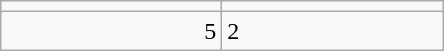<table class="wikitable">
<tr>
<td align="center" width="140"></td>
<td align="center" width="140"></td>
</tr>
<tr>
<td align="right">5</td>
<td>2</td>
</tr>
</table>
